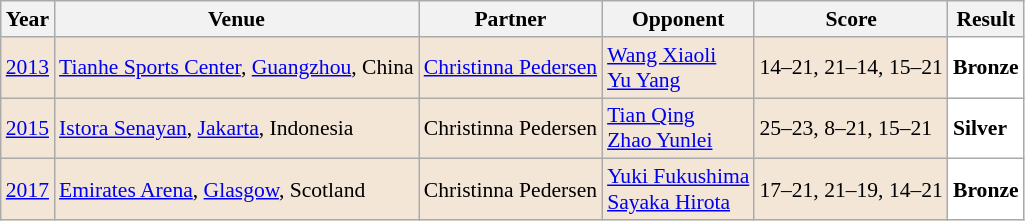<table class="sortable wikitable" style="font-size: 90%;">
<tr>
<th>Year</th>
<th>Venue</th>
<th>Partner</th>
<th>Opponent</th>
<th>Score</th>
<th>Result</th>
</tr>
<tr style="background:#F3E6D7">
<td align="center"><a href='#'>2013</a></td>
<td align="left"><a href='#'>Tianhe Sports Center</a>, <a href='#'>Guangzhou</a>, China</td>
<td align="left"> <a href='#'>Christinna Pedersen</a></td>
<td align="left"> <a href='#'>Wang Xiaoli</a><br> <a href='#'>Yu Yang</a></td>
<td align="left">14–21, 21–14, 15–21</td>
<td style="text-align:left; background:white"> <strong>Bronze</strong></td>
</tr>
<tr style="background:#F3E6D7">
<td align="center"><a href='#'>2015</a></td>
<td align="left"><a href='#'>Istora Senayan</a>, <a href='#'>Jakarta</a>, Indonesia</td>
<td align="left"> Christinna Pedersen</td>
<td align="left"> <a href='#'>Tian Qing</a><br> <a href='#'>Zhao Yunlei</a></td>
<td align="left">25–23, 8–21, 15–21</td>
<td style="text-align:left; background:white"> <strong>Silver</strong></td>
</tr>
<tr style="background:#F3E6D7">
<td align="center"><a href='#'>2017</a></td>
<td align="left"><a href='#'>Emirates Arena</a>, <a href='#'>Glasgow</a>, Scotland</td>
<td align="left"> Christinna Pedersen</td>
<td align="left"> <a href='#'>Yuki Fukushima</a><br> <a href='#'>Sayaka Hirota</a></td>
<td align="left">17–21, 21–19, 14–21</td>
<td style="text-align:left; background:white"> <strong>Bronze</strong></td>
</tr>
</table>
